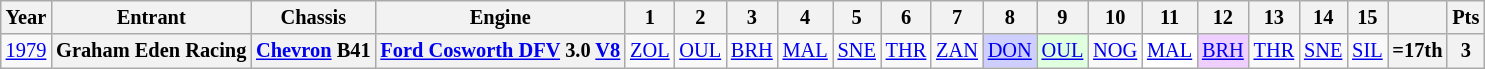<table class="wikitable" style="text-align:center; font-size:85%">
<tr>
<th>Year</th>
<th>Entrant</th>
<th>Chassis</th>
<th>Engine</th>
<th>1</th>
<th>2</th>
<th>3</th>
<th>4</th>
<th>5</th>
<th>6</th>
<th>7</th>
<th>8</th>
<th>9</th>
<th>10</th>
<th>11</th>
<th>12</th>
<th>13</th>
<th>14</th>
<th>15</th>
<th></th>
<th>Pts</th>
</tr>
<tr>
<td><a href='#'>1979</a></td>
<th nowrap>Graham Eden Racing</th>
<th nowrap><a href='#'>Chevron</a> B41</th>
<th nowrap><a href='#'>Ford Cosworth DFV</a> 3.0 <a href='#'>V8</a></th>
<td><a href='#'>ZOL</a></td>
<td><a href='#'>OUL</a></td>
<td><a href='#'>BRH</a></td>
<td><a href='#'>MAL</a></td>
<td><a href='#'>SNE</a></td>
<td><a href='#'>THR</a></td>
<td><a href='#'>ZAN</a></td>
<td style="background:#cfcfff;"><a href='#'>DON</a><br></td>
<td style="background:#dfffdf;"><a href='#'>OUL</a><br></td>
<td><a href='#'>NOG</a></td>
<td style="background:#ffffff;"><a href='#'>MAL</a><br></td>
<td style="background:#efcfff;"><a href='#'>BRH</a><br></td>
<td><a href='#'>THR</a></td>
<td><a href='#'>SNE</a></td>
<td><a href='#'>SIL</a></td>
<th>=17th</th>
<th>3</th>
</tr>
</table>
